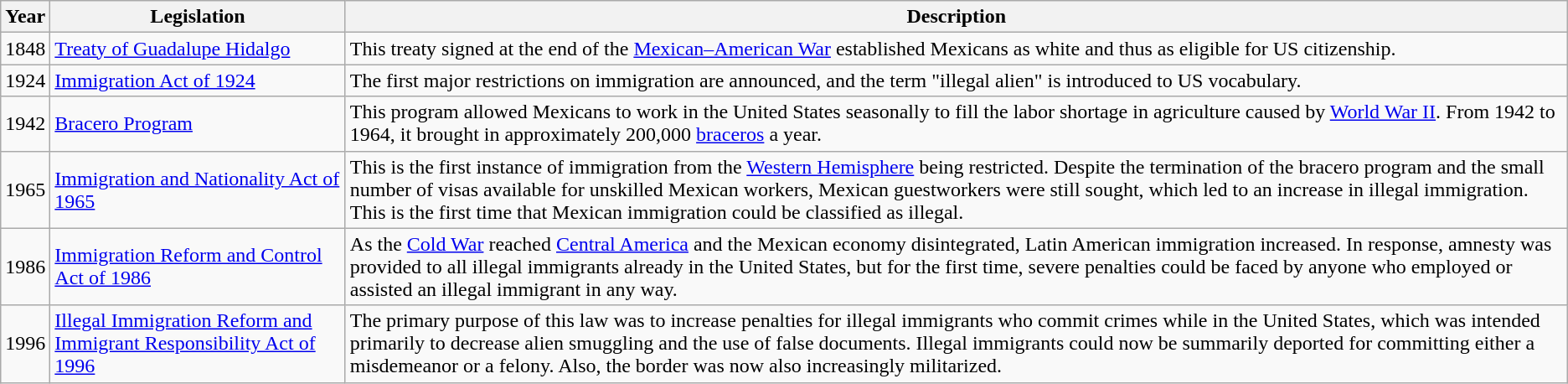<table class="wikitable">
<tr>
<th>Year</th>
<th>Legislation</th>
<th>Description</th>
</tr>
<tr>
<td>1848</td>
<td><a href='#'>Treaty of Guadalupe Hidalgo</a></td>
<td>This treaty signed at the end of the <a href='#'>Mexican–American War</a> established Mexicans as white and thus as eligible for US citizenship.</td>
</tr>
<tr>
<td>1924</td>
<td><a href='#'>Immigration Act of 1924</a></td>
<td>The first major restrictions on immigration are announced, and the term "illegal alien" is introduced to US vocabulary.</td>
</tr>
<tr>
<td>1942</td>
<td><a href='#'>Bracero Program</a></td>
<td>This program allowed Mexicans to work in the United States seasonally to fill the labor shortage in agriculture caused by <a href='#'>World War II</a>. From 1942 to 1964, it brought in approximately 200,000 <a href='#'>braceros</a> a year.</td>
</tr>
<tr>
<td>1965</td>
<td><a href='#'>Immigration and Nationality Act of 1965</a></td>
<td>This is the first instance of immigration from the <a href='#'>Western Hemisphere</a> being restricted. Despite the termination of the bracero program and the small number of visas available for unskilled Mexican workers, Mexican guestworkers were still sought, which led to an increase in illegal immigration. This is the first time that Mexican immigration could be classified as illegal.</td>
</tr>
<tr>
<td>1986</td>
<td><a href='#'>Immigration Reform and Control Act of 1986</a></td>
<td>As the <a href='#'>Cold War</a> reached <a href='#'>Central America</a> and the Mexican economy disintegrated, Latin American immigration increased. In response, amnesty was provided to all illegal immigrants already in the United States, but for the first time, severe penalties could be faced by anyone who employed or assisted an illegal immigrant in any way.</td>
</tr>
<tr>
<td>1996</td>
<td><a href='#'>Illegal Immigration Reform and Immigrant Responsibility Act of 1996</a></td>
<td>The primary purpose of this law was to increase penalties for illegal immigrants who commit crimes while in the United States, which was intended primarily to decrease alien smuggling and the use of false documents. Illegal immigrants could now be summarily deported for committing either a misdemeanor or a felony. Also, the border was now also increasingly militarized.</td>
</tr>
</table>
